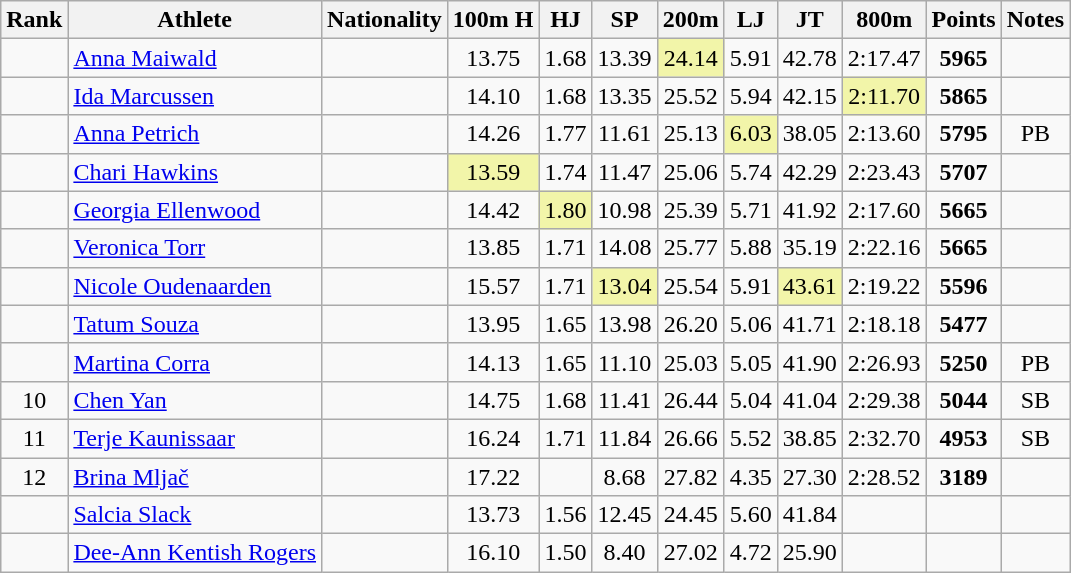<table class="wikitable sortable" style=" text-align:center">
<tr>
<th>Rank</th>
<th>Athlete</th>
<th>Nationality</th>
<th>100m H</th>
<th>HJ</th>
<th>SP</th>
<th>200m</th>
<th>LJ</th>
<th>JT</th>
<th>800m</th>
<th>Points</th>
<th>Notes</th>
</tr>
<tr>
<td></td>
<td align=left><a href='#'>Anna Maiwald</a></td>
<td align=left></td>
<td>13.75</td>
<td>1.68</td>
<td>13.39</td>
<td bgcolor=#F2F5A9>24.14</td>
<td>5.91</td>
<td>42.78</td>
<td>2:17.47</td>
<td><strong>5965</strong></td>
<td></td>
</tr>
<tr>
<td></td>
<td align=left><a href='#'>Ida Marcussen</a></td>
<td align=left></td>
<td>14.10</td>
<td>1.68</td>
<td>13.35</td>
<td>25.52</td>
<td>5.94</td>
<td>42.15</td>
<td bgcolor=#F2F5A9>2:11.70</td>
<td><strong>5865</strong></td>
<td></td>
</tr>
<tr>
<td></td>
<td align=left><a href='#'>Anna Petrich</a></td>
<td align=left></td>
<td>14.26</td>
<td>1.77</td>
<td>11.61</td>
<td>25.13</td>
<td bgcolor=#F2F5A9>6.03</td>
<td>38.05</td>
<td>2:13.60</td>
<td><strong>5795</strong></td>
<td>PB</td>
</tr>
<tr>
<td></td>
<td align=left><a href='#'>Chari Hawkins</a></td>
<td align=left></td>
<td bgcolor=#F2F5A9>13.59</td>
<td>1.74</td>
<td>11.47</td>
<td>25.06</td>
<td>5.74</td>
<td>42.29</td>
<td>2:23.43</td>
<td><strong>5707</strong></td>
<td></td>
</tr>
<tr>
<td></td>
<td align=left><a href='#'>Georgia Ellenwood</a></td>
<td align=left></td>
<td>14.42</td>
<td bgcolor=#F2F5A9>1.80</td>
<td>10.98</td>
<td>25.39</td>
<td>5.71</td>
<td>41.92</td>
<td>2:17.60</td>
<td><strong>5665</strong></td>
<td></td>
</tr>
<tr>
<td></td>
<td align=left><a href='#'>Veronica Torr</a></td>
<td align=left></td>
<td>13.85</td>
<td>1.71</td>
<td>14.08</td>
<td>25.77</td>
<td>5.88</td>
<td>35.19</td>
<td>2:22.16</td>
<td><strong>5665</strong></td>
<td></td>
</tr>
<tr>
<td></td>
<td align=left><a href='#'>Nicole Oudenaarden</a></td>
<td align=left></td>
<td>15.57</td>
<td>1.71</td>
<td bgcolor=#F2F5A9>13.04</td>
<td>25.54</td>
<td>5.91</td>
<td bgcolor=#F2F5A9>43.61</td>
<td>2:19.22</td>
<td><strong>5596</strong></td>
<td></td>
</tr>
<tr>
<td></td>
<td align=left><a href='#'>Tatum Souza</a></td>
<td align=left></td>
<td>13.95</td>
<td>1.65</td>
<td>13.98</td>
<td>26.20</td>
<td>5.06</td>
<td>41.71</td>
<td>2:18.18</td>
<td><strong>5477</strong></td>
<td></td>
</tr>
<tr>
<td></td>
<td align=left><a href='#'>Martina Corra</a></td>
<td align=left></td>
<td>14.13</td>
<td>1.65</td>
<td>11.10</td>
<td>25.03</td>
<td>5.05</td>
<td>41.90</td>
<td>2:26.93</td>
<td><strong>5250</strong></td>
<td>PB</td>
</tr>
<tr>
<td>10</td>
<td align=left><a href='#'>Chen Yan</a></td>
<td align=left></td>
<td>14.75</td>
<td>1.68</td>
<td>11.41</td>
<td>26.44</td>
<td>5.04</td>
<td>41.04</td>
<td>2:29.38</td>
<td><strong>5044</strong></td>
<td>SB</td>
</tr>
<tr>
<td>11</td>
<td align=left><a href='#'>Terje Kaunissaar</a></td>
<td align=left></td>
<td>16.24</td>
<td>1.71</td>
<td>11.84</td>
<td>26.66</td>
<td>5.52</td>
<td>38.85</td>
<td>2:32.70</td>
<td><strong>4953</strong></td>
<td>SB</td>
</tr>
<tr>
<td>12</td>
<td align=left><a href='#'>Brina Mljač</a></td>
<td align=left></td>
<td>17.22</td>
<td></td>
<td>8.68</td>
<td>27.82</td>
<td>4.35</td>
<td>27.30</td>
<td>2:28.52</td>
<td><strong>3189</strong></td>
<td></td>
</tr>
<tr>
<td></td>
<td align=left><a href='#'>Salcia Slack</a></td>
<td align=left></td>
<td>13.73</td>
<td>1.56</td>
<td>12.45</td>
<td>24.45</td>
<td>5.60</td>
<td>41.84</td>
<td></td>
<td><strong></strong></td>
<td></td>
</tr>
<tr>
<td></td>
<td align=left><a href='#'>Dee-Ann Kentish Rogers</a></td>
<td align=left></td>
<td>16.10</td>
<td>1.50</td>
<td>8.40</td>
<td>27.02</td>
<td>4.72</td>
<td>25.90</td>
<td></td>
<td><strong></strong></td>
<td></td>
</tr>
</table>
